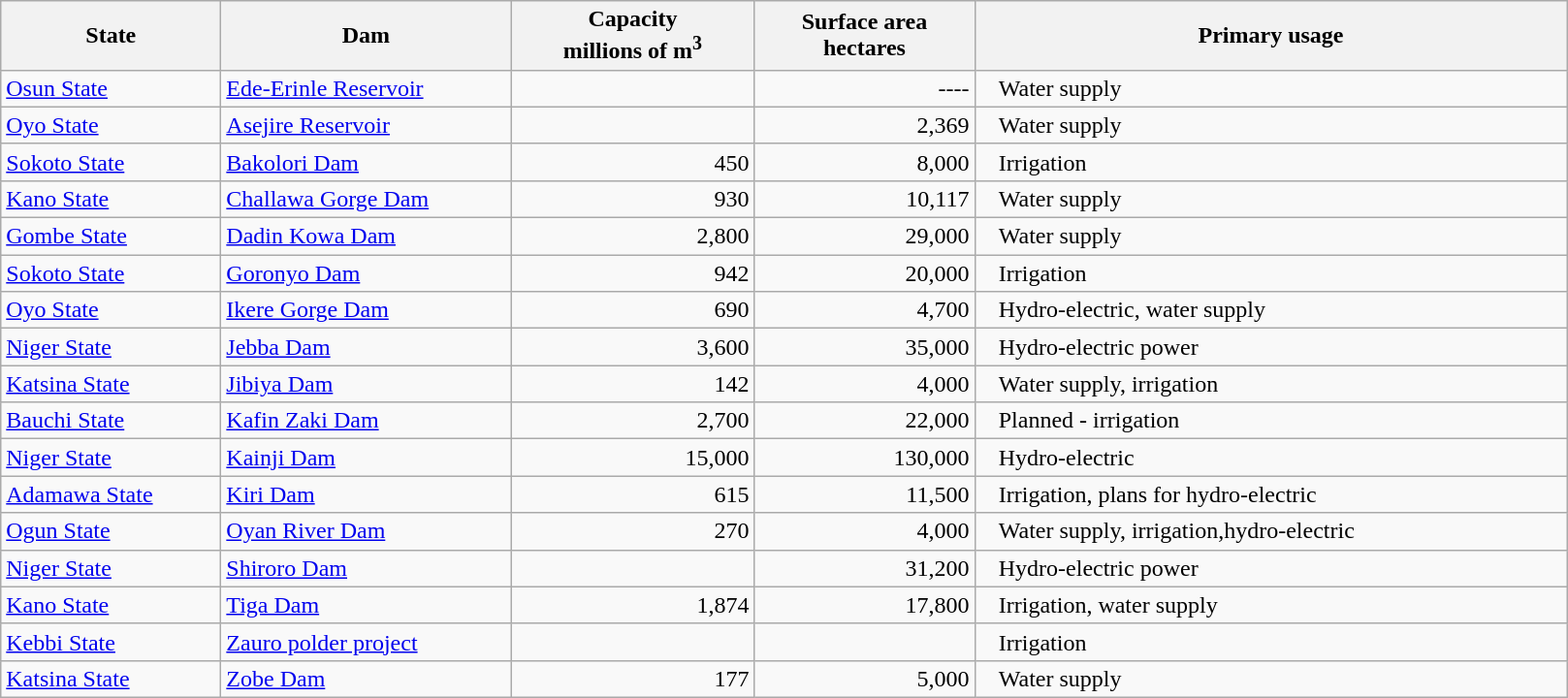<table class="wikitable sortable">
<tr>
<th style="width:9em;">State</th>
<th style="width:12em;">Dam</th>
<th style="width:10em;">Capacity<br>millions of m<sup>3</sup></th>
<th style="width:9em;">Surface area<br> hectares</th>
<th style="width:25em;">Primary usage</th>
</tr>
<tr>
<td><a href='#'>Osun State</a></td>
<td><a href='#'>Ede-Erinle Reservoir</a></td>
<td style="text-align:right;"></td>
<td style="text-align:right;">----</td>
<td style="padding-left:1em;">Water supply</td>
</tr>
<tr>
<td><a href='#'>Oyo State</a></td>
<td><a href='#'>Asejire Reservoir</a></td>
<td style="text-align:right;"></td>
<td style="text-align:right;">2,369</td>
<td style="padding-left:1em;">Water supply</td>
</tr>
<tr>
<td><a href='#'>Sokoto State</a></td>
<td><a href='#'>Bakolori Dam</a></td>
<td style="text-align:right;">450</td>
<td style="text-align:right;">8,000</td>
<td style="padding-left:1em;">Irrigation</td>
</tr>
<tr>
<td><a href='#'>Kano State</a></td>
<td><a href='#'>Challawa Gorge Dam</a></td>
<td style="text-align:right;">930</td>
<td style="text-align:right;">10,117</td>
<td style="padding-left:1em;">Water supply</td>
</tr>
<tr>
<td><a href='#'>Gombe State</a></td>
<td><a href='#'>Dadin Kowa Dam</a></td>
<td style="text-align:right;">2,800</td>
<td style="text-align:right;">29,000</td>
<td style="padding-left:1em;">Water supply</td>
</tr>
<tr>
<td><a href='#'>Sokoto State</a></td>
<td><a href='#'>Goronyo Dam</a></td>
<td style="text-align:right;">942</td>
<td style="text-align:right;">20,000</td>
<td style="padding-left:1em;">Irrigation</td>
</tr>
<tr>
<td><a href='#'>Oyo State</a></td>
<td><a href='#'>Ikere Gorge Dam</a></td>
<td style="text-align:right;">690</td>
<td style="text-align:right;">4,700</td>
<td style="padding-left:1em;">Hydro-electric, water supply</td>
</tr>
<tr>
<td><a href='#'>Niger State</a></td>
<td><a href='#'>Jebba Dam</a></td>
<td style="text-align:right;">3,600</td>
<td style="text-align:right;">35,000</td>
<td style="padding-left:1em;">Hydro-electric power</td>
</tr>
<tr>
<td><a href='#'>Katsina State</a></td>
<td><a href='#'>Jibiya Dam</a></td>
<td style="text-align:right;">142</td>
<td style="text-align:right;">4,000</td>
<td style="padding-left:1em;">Water supply, irrigation</td>
</tr>
<tr>
<td><a href='#'>Bauchi State</a></td>
<td><a href='#'>Kafin Zaki Dam</a></td>
<td style="text-align:right;">2,700</td>
<td style="text-align:right;">22,000</td>
<td style="padding-left:1em;">Planned - irrigation</td>
</tr>
<tr>
<td><a href='#'>Niger State</a></td>
<td><a href='#'>Kainji Dam</a></td>
<td style="text-align:right;">15,000</td>
<td style="text-align:right;">130,000</td>
<td style="padding-left:1em;">Hydro-electric</td>
</tr>
<tr>
<td><a href='#'>Adamawa State</a></td>
<td><a href='#'>Kiri Dam</a></td>
<td style="text-align:right;">615</td>
<td style="text-align:right;">11,500</td>
<td style="padding-left:1em;">Irrigation, plans for hydro-electric</td>
</tr>
<tr>
<td><a href='#'>Ogun State</a></td>
<td><a href='#'>Oyan River Dam</a></td>
<td style="text-align:right;">270</td>
<td style="text-align:right;">4,000</td>
<td style="padding-left:1em;">Water supply, irrigation,hydro-electric</td>
</tr>
<tr>
<td><a href='#'>Niger State</a></td>
<td><a href='#'>Shiroro Dam</a></td>
<td style="text-align:right;"></td>
<td style="text-align:right;">31,200</td>
<td style="padding-left:1em;">Hydro-electric power</td>
</tr>
<tr>
<td><a href='#'>Kano State</a></td>
<td><a href='#'>Tiga Dam</a></td>
<td style="text-align:right;">1,874</td>
<td style="text-align:right;">17,800</td>
<td style="padding-left:1em;">Irrigation, water supply</td>
</tr>
<tr>
<td><a href='#'>Kebbi State</a></td>
<td><a href='#'>Zauro polder project</a></td>
<td style="text-align:right;"></td>
<td style="text-align:right;"></td>
<td style="padding-left:1em;">Irrigation</td>
</tr>
<tr>
<td><a href='#'>Katsina State</a></td>
<td><a href='#'>Zobe Dam</a></td>
<td style="text-align:right;">177</td>
<td style="text-align:right;">5,000</td>
<td style="padding-left:1em;">Water supply</td>
</tr>
</table>
